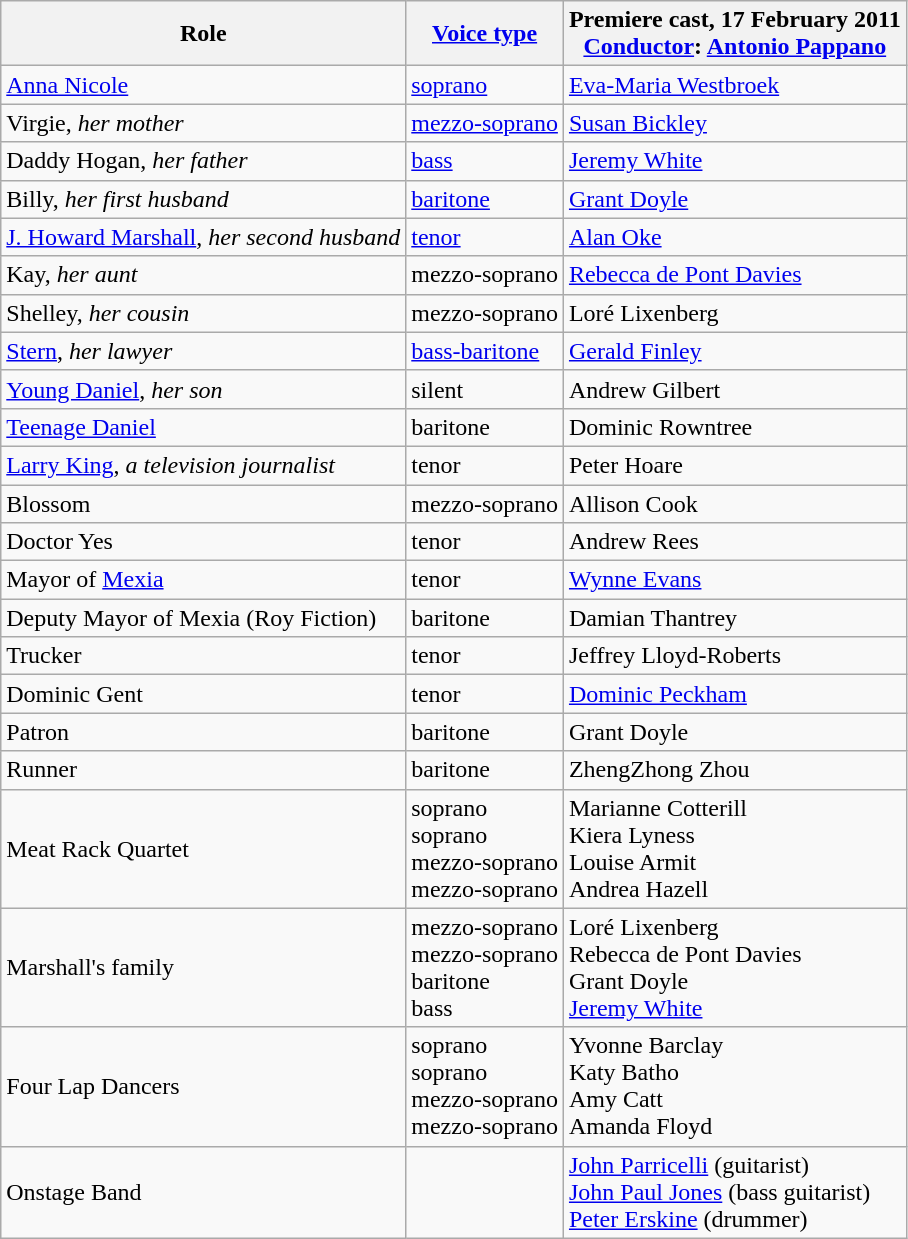<table class="wikitable">
<tr>
<th>Role</th>
<th><a href='#'>Voice type</a></th>
<th>Premiere cast, 17 February 2011<br><a href='#'>Conductor</a>: <a href='#'>Antonio Pappano</a></th>
</tr>
<tr>
<td><a href='#'>Anna Nicole</a></td>
<td><a href='#'>soprano</a></td>
<td><a href='#'>Eva-Maria Westbroek</a></td>
</tr>
<tr>
<td>Virgie, <em>her mother</em></td>
<td><a href='#'>mezzo-soprano</a></td>
<td><a href='#'>Susan Bickley</a></td>
</tr>
<tr>
<td>Daddy Hogan, <em>her father</em></td>
<td><a href='#'>bass</a></td>
<td><a href='#'>Jeremy White</a></td>
</tr>
<tr>
<td>Billy, <em>her first husband</em></td>
<td><a href='#'>baritone</a></td>
<td><a href='#'>Grant Doyle</a></td>
</tr>
<tr>
<td><a href='#'>J. Howard Marshall</a>, <em>her second husband</em></td>
<td><a href='#'>tenor</a></td>
<td><a href='#'>Alan Oke</a></td>
</tr>
<tr>
<td>Kay, <em>her aunt</em></td>
<td>mezzo-soprano</td>
<td><a href='#'>Rebecca de Pont Davies</a></td>
</tr>
<tr>
<td>Shelley, <em>her cousin</em></td>
<td>mezzo-soprano</td>
<td>Loré Lixenberg</td>
</tr>
<tr>
<td><a href='#'>Stern</a>, <em>her lawyer</em></td>
<td><a href='#'>bass-baritone</a></td>
<td><a href='#'>Gerald Finley</a></td>
</tr>
<tr>
<td><a href='#'>Young Daniel</a>, <em>her son</em></td>
<td>silent</td>
<td>Andrew Gilbert</td>
</tr>
<tr>
<td><a href='#'>Teenage Daniel</a></td>
<td>baritone</td>
<td>Dominic Rowntree</td>
</tr>
<tr>
<td><a href='#'>Larry King</a>, <em>a television journalist</em></td>
<td>tenor</td>
<td>Peter Hoare</td>
</tr>
<tr>
<td>Blossom</td>
<td>mezzo-soprano</td>
<td>Allison Cook</td>
</tr>
<tr>
<td>Doctor Yes</td>
<td>tenor</td>
<td>Andrew Rees</td>
</tr>
<tr>
<td>Mayor of <a href='#'>Mexia</a></td>
<td>tenor</td>
<td><a href='#'>Wynne Evans</a></td>
</tr>
<tr>
<td>Deputy Mayor of Mexia (Roy Fiction)</td>
<td>baritone</td>
<td>Damian Thantrey</td>
</tr>
<tr>
<td>Trucker</td>
<td>tenor</td>
<td>Jeffrey Lloyd-Roberts</td>
</tr>
<tr>
<td>Dominic Gent</td>
<td>tenor</td>
<td><a href='#'>Dominic Peckham</a></td>
</tr>
<tr>
<td>Patron</td>
<td>baritone</td>
<td>Grant Doyle</td>
</tr>
<tr>
<td>Runner</td>
<td>baritone</td>
<td>ZhengZhong Zhou</td>
</tr>
<tr>
<td>Meat Rack Quartet</td>
<td>soprano<br>soprano<br>mezzo-soprano<br>mezzo-soprano</td>
<td>Marianne Cotterill<br>Kiera Lyness<br>Louise Armit<br>Andrea Hazell</td>
</tr>
<tr>
<td>Marshall's family</td>
<td>mezzo-soprano<br>mezzo-soprano<br>baritone<br>bass</td>
<td>Loré Lixenberg<br>Rebecca de Pont Davies<br>Grant Doyle<br><a href='#'>Jeremy White</a></td>
</tr>
<tr>
<td>Four Lap Dancers</td>
<td>soprano<br>soprano<br>mezzo-soprano<br>mezzo-soprano</td>
<td>Yvonne Barclay<br>Katy Batho<br>Amy Catt<br>Amanda Floyd</td>
</tr>
<tr>
<td>Onstage Band</td>
<td></td>
<td><a href='#'>John Parricelli</a> (guitarist)<br><a href='#'>John Paul Jones</a> (bass guitarist)<br><a href='#'>Peter Erskine</a> (drummer)</td>
</tr>
</table>
